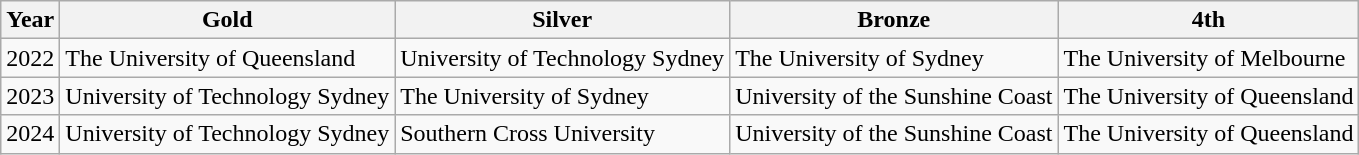<table class="wikitable">
<tr>
<th>Year</th>
<th>Gold</th>
<th>Silver</th>
<th>Bronze</th>
<th>4th</th>
</tr>
<tr>
<td>2022</td>
<td>The University of Queensland</td>
<td>University of Technology Sydney</td>
<td>The University of Sydney</td>
<td>The University of Melbourne</td>
</tr>
<tr>
<td>2023</td>
<td>University of Technology Sydney</td>
<td>The University of Sydney</td>
<td>University of the Sunshine Coast</td>
<td>The University of Queensland</td>
</tr>
<tr>
<td>2024</td>
<td>University of Technology Sydney</td>
<td>Southern Cross University</td>
<td>University of the Sunshine Coast</td>
<td>The University of Queensland</td>
</tr>
</table>
